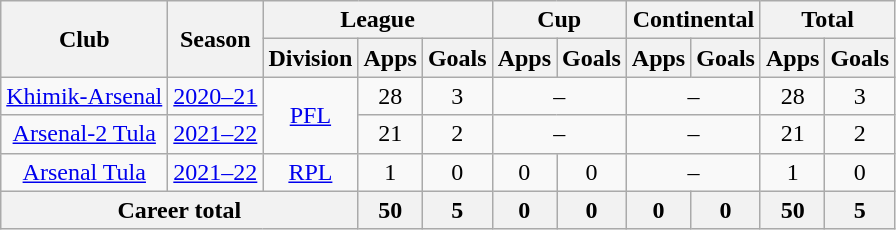<table class="wikitable" style="text-align: center;">
<tr>
<th rowspan=2>Club</th>
<th rowspan=2>Season</th>
<th colspan=3>League</th>
<th colspan=2>Cup</th>
<th colspan=2>Continental</th>
<th colspan=2>Total</th>
</tr>
<tr>
<th>Division</th>
<th>Apps</th>
<th>Goals</th>
<th>Apps</th>
<th>Goals</th>
<th>Apps</th>
<th>Goals</th>
<th>Apps</th>
<th>Goals</th>
</tr>
<tr>
<td><a href='#'>Khimik-Arsenal</a></td>
<td><a href='#'>2020–21</a></td>
<td rowspan="2"><a href='#'>PFL</a></td>
<td>28</td>
<td>3</td>
<td colspan=2>–</td>
<td colspan=2>–</td>
<td>28</td>
<td>3</td>
</tr>
<tr>
<td><a href='#'>Arsenal-2 Tula</a></td>
<td><a href='#'>2021–22</a></td>
<td>21</td>
<td>2</td>
<td colspan=2>–</td>
<td colspan=2>–</td>
<td>21</td>
<td>2</td>
</tr>
<tr>
<td><a href='#'>Arsenal Tula</a></td>
<td><a href='#'>2021–22</a></td>
<td><a href='#'>RPL</a></td>
<td>1</td>
<td>0</td>
<td>0</td>
<td>0</td>
<td colspan=2>–</td>
<td>1</td>
<td>0</td>
</tr>
<tr>
<th colspan=3>Career total</th>
<th>50</th>
<th>5</th>
<th>0</th>
<th>0</th>
<th>0</th>
<th>0</th>
<th>50</th>
<th>5</th>
</tr>
</table>
